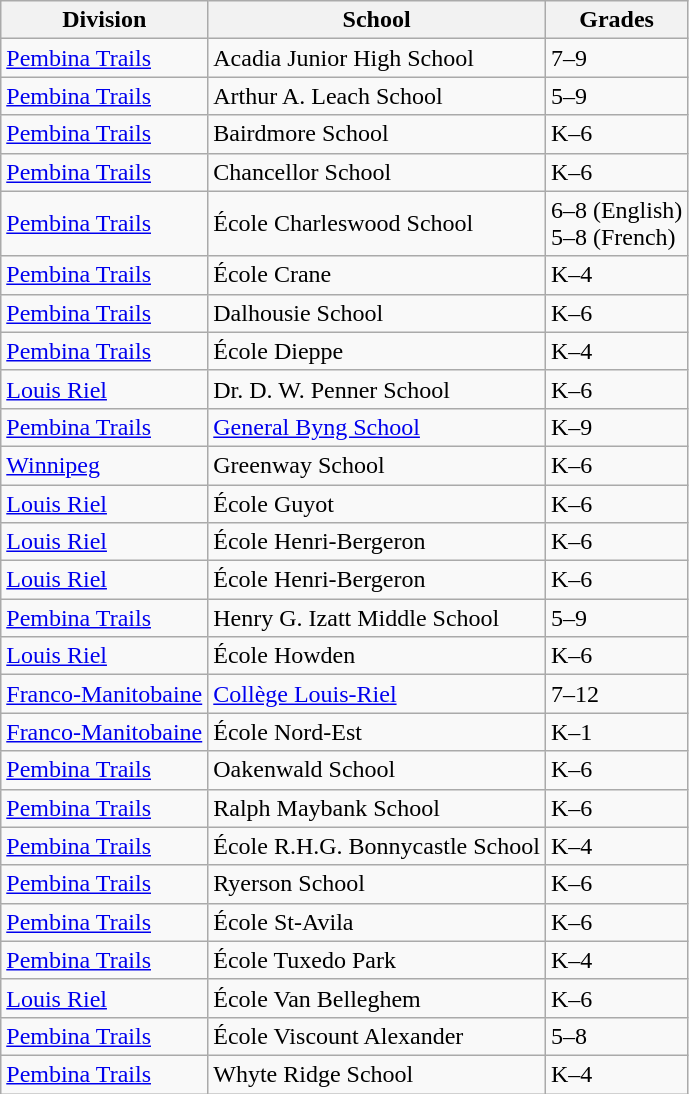<table class="wikitable sortable">
<tr>
<th>Division</th>
<th>School</th>
<th>Grades</th>
</tr>
<tr>
<td><a href='#'>Pembina Trails</a></td>
<td>Acadia Junior High School</td>
<td>7–9</td>
</tr>
<tr>
<td><a href='#'>Pembina Trails</a></td>
<td>Arthur A. Leach School</td>
<td>5–9</td>
</tr>
<tr>
<td><a href='#'>Pembina Trails</a></td>
<td>Bairdmore School</td>
<td>K–6</td>
</tr>
<tr>
<td><a href='#'>Pembina Trails</a></td>
<td>Chancellor School</td>
<td>K–6</td>
</tr>
<tr>
<td><a href='#'>Pembina Trails</a></td>
<td>École Charleswood School</td>
<td>6–8 (English)<br>5–8 (French)</td>
</tr>
<tr>
<td><a href='#'>Pembina Trails</a></td>
<td>École Crane</td>
<td>K–4</td>
</tr>
<tr>
<td><a href='#'>Pembina Trails</a></td>
<td>Dalhousie School</td>
<td>K–6</td>
</tr>
<tr>
<td><a href='#'>Pembina Trails</a></td>
<td>École Dieppe</td>
<td>K–4</td>
</tr>
<tr>
<td><a href='#'>Louis Riel</a></td>
<td>Dr. D. W. Penner School</td>
<td>K–6</td>
</tr>
<tr>
<td><a href='#'>Pembina Trails</a></td>
<td><a href='#'>General Byng School</a></td>
<td>K–9</td>
</tr>
<tr>
<td><a href='#'>Winnipeg</a></td>
<td>Greenway School</td>
<td>K–6</td>
</tr>
<tr>
<td><a href='#'>Louis Riel</a></td>
<td>École Guyot</td>
<td>K–6</td>
</tr>
<tr>
<td><a href='#'>Louis Riel</a></td>
<td>École Henri-Bergeron</td>
<td>K–6</td>
</tr>
<tr>
<td><a href='#'>Louis Riel</a></td>
<td>École Henri-Bergeron</td>
<td>K–6</td>
</tr>
<tr>
<td><a href='#'>Pembina Trails</a></td>
<td>Henry G. Izatt Middle School</td>
<td>5–9</td>
</tr>
<tr>
<td><a href='#'>Louis Riel</a></td>
<td>École Howden</td>
<td>K–6</td>
</tr>
<tr>
<td><a href='#'>Franco-Manitobaine</a></td>
<td><a href='#'>Collège Louis-Riel</a></td>
<td>7–12</td>
</tr>
<tr>
<td><a href='#'>Franco-Manitobaine</a></td>
<td>École Nord-Est</td>
<td>K–1</td>
</tr>
<tr>
<td><a href='#'>Pembina Trails</a></td>
<td>Oakenwald School</td>
<td>K–6</td>
</tr>
<tr>
<td><a href='#'>Pembina Trails</a></td>
<td>Ralph Maybank School</td>
<td>K–6</td>
</tr>
<tr>
<td><a href='#'>Pembina Trails</a></td>
<td>École R.H.G. Bonnycastle School</td>
<td>K–4</td>
</tr>
<tr>
<td><a href='#'>Pembina Trails</a></td>
<td>Ryerson School</td>
<td>K–6</td>
</tr>
<tr>
<td><a href='#'>Pembina Trails</a></td>
<td>École St-Avila</td>
<td>K–6</td>
</tr>
<tr>
<td><a href='#'>Pembina Trails</a></td>
<td>École Tuxedo Park</td>
<td>K–4</td>
</tr>
<tr>
<td><a href='#'>Louis Riel</a></td>
<td>École Van Belleghem</td>
<td>K–6</td>
</tr>
<tr>
<td><a href='#'>Pembina Trails</a></td>
<td>École Viscount Alexander</td>
<td>5–8</td>
</tr>
<tr>
<td><a href='#'>Pembina Trails</a></td>
<td>Whyte Ridge School</td>
<td>K–4</td>
</tr>
</table>
